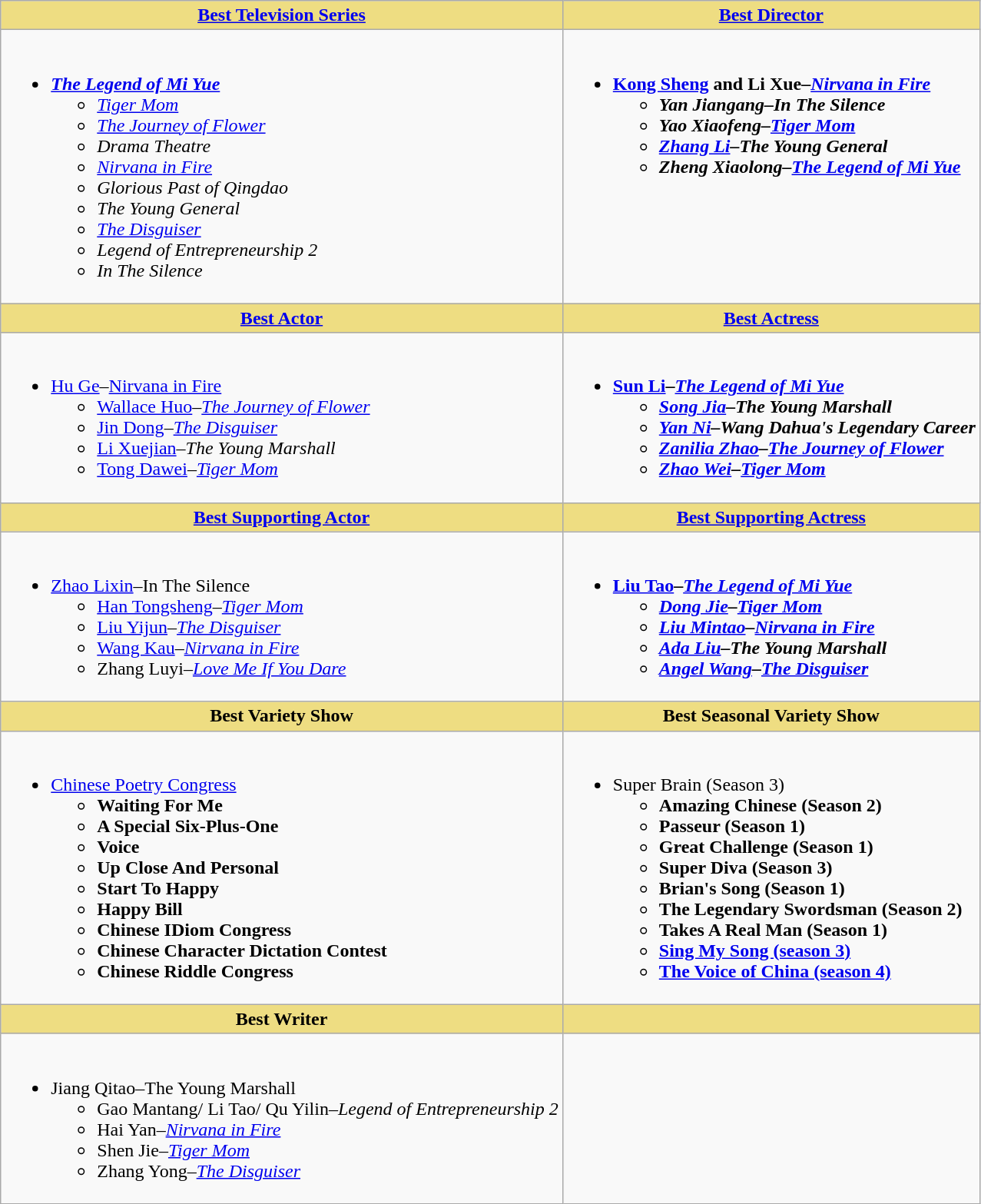<table class="wikitable">
<tr>
<th style="background:#EEDD82; width=50%"><a href='#'>Best Television Series</a></th>
<th style="background:#EEDD82; width=50%"><a href='#'>Best Director</a></th>
</tr>
<tr>
<td valign="top"><br><ul><li><strong><em><a href='#'>The Legend of Mi Yue</a></em></strong><ul><li><em><a href='#'>Tiger Mom</a></em></li><li><em><a href='#'>The Journey of Flower</a></em></li><li><em>Drama Theatre</em></li><li><em><a href='#'>Nirvana in Fire</a></em></li><li><em>Glorious Past of Qingdao</em></li><li><em>The Young General</em></li><li><em><a href='#'>The Disguiser</a></em></li><li><em>Legend of Entrepreneurship 2</em></li><li><em>In The Silence</em></li></ul></li></ul></td>
<td valign="top"><br><ul><li><strong><a href='#'>Kong Sheng</a> and Li Xue–<em><a href='#'>Nirvana in Fire</a><strong><em><ul><li>Yan Jiangang–</em>In The Silence<em></li><li>Yao Xiaofeng–</em><a href='#'>Tiger Mom</a><em></li><li><a href='#'>Zhang Li</a>–</em>The Young General<em></li><li>Zheng Xiaolong–</em><a href='#'>The Legend of Mi Yue</a><em></li></ul></li></ul></td>
</tr>
<tr>
<th style="background:#EEDD82; width=50%"><a href='#'>Best Actor</a></th>
<th style="background:#EEDD82; width=50%"><a href='#'>Best Actress</a></th>
</tr>
<tr>
<td valign="top"><br><ul><li></strong><a href='#'>Hu Ge</a>–</em><a href='#'>Nirvana in Fire</a></em></strong><ul><li><a href='#'>Wallace Huo</a>–<em><a href='#'>The Journey of Flower</a></em></li><li><a href='#'>Jin Dong</a>–<em><a href='#'>The Disguiser</a></em></li><li><a href='#'>Li Xuejian</a>–<em>The Young Marshall</em></li><li><a href='#'>Tong Dawei</a>–<em><a href='#'>Tiger Mom</a></em></li></ul></li></ul></td>
<td valign="top"><br><ul><li><strong><a href='#'>Sun Li</a>–<em><a href='#'>The Legend of Mi Yue</a><strong><em><ul><li><a href='#'>Song Jia</a>–</em>The Young Marshall<em></li><li><a href='#'>Yan Ni</a>–</em>Wang Dahua's Legendary Career<em></li><li><a href='#'>Zanilia Zhao</a>–</em><a href='#'>The Journey of Flower</a><em></li><li><a href='#'>Zhao Wei</a>–</em><a href='#'>Tiger Mom</a><em></li></ul></li></ul></td>
</tr>
<tr>
<th style="background:#EEDD82; width=50%"><a href='#'>Best Supporting Actor</a></th>
<th style="background:#EEDD82; width=50%"><a href='#'>Best Supporting Actress</a></th>
</tr>
<tr>
<td valign="top"><br><ul><li></strong><a href='#'>Zhao Lixin</a>–</em>In The Silence</em></strong><ul><li><a href='#'>Han Tongsheng</a>–<em><a href='#'>Tiger Mom</a></em></li><li><a href='#'>Liu Yijun</a>–<em><a href='#'>The Disguiser</a></em></li><li><a href='#'>Wang Kau</a>–<em><a href='#'>Nirvana in Fire</a></em></li><li>Zhang Luyi–<em><a href='#'>Love Me If You Dare</a></em></li></ul></li></ul></td>
<td valign="top"><br><ul><li><strong><a href='#'>Liu Tao</a>–<em><a href='#'>The Legend of Mi Yue</a><strong><em><ul><li><a href='#'>Dong Jie</a>–</em><a href='#'>Tiger Mom</a><em></li><li><a href='#'>Liu Mintao</a>–</em><a href='#'>Nirvana in Fire</a><em></li><li><a href='#'>Ada Liu</a>–</em>The Young Marshall<em></li><li><a href='#'>Angel Wang</a>–</em><a href='#'>The Disguiser</a><em></li></ul></li></ul></td>
</tr>
<tr>
<th style="background:#EEDD82; width=50%">Best Variety Show</th>
<th style="background:#EEDD82; width=50%">Best Seasonal Variety Show</th>
</tr>
<tr>
<td valign="top"><br><ul><li></em></strong><a href='#'>Chinese Poetry Congress</a><strong><em><ul><li></em>Waiting For Me<em></li><li></em>A Special Six-Plus-One<em></li><li></em>Voice<em></li><li></em>Up Close And Personal<em></li><li></em>Start To Happy<em></li><li></em>Happy Bill<em></li><li></em>Chinese IDiom Congress<em></li><li></em>Chinese Character Dictation Contest<em></li><li></em>Chinese Riddle Congress<em></li></ul></li></ul></td>
<td valign="top"><br><ul><li></em></strong>Super Brain (Season 3)<strong><em><ul><li></em>Amazing Chinese (Season 2)<em></li><li></em>Passeur (Season 1)<em></li><li></em>Great Challenge (Season 1)<em></li><li></em>Super Diva (Season 3)<em></li><li></em>Brian's Song (Season 1)<em></li><li></em>The Legendary Swordsman (Season 2)<em></li><li></em>Takes A Real Man (Season 1)<em></li><li></em><a href='#'>Sing My Song (season 3)</a><em></li><li></em><a href='#'>The Voice of China (season 4)</a><em></li></ul></li></ul></td>
</tr>
<tr>
<th style="background:#EEDD82; width=50%">Best Writer</th>
<th style="background:#EEDD82; width=50%"></th>
</tr>
<tr>
<td valign="top"><br><ul><li></strong>Jiang Qitao–</em>The Young Marshall</em></strong><ul><li>Gao Mantang/ Li Tao/ Qu Yilin–<em>Legend of Entrepreneurship 2</em></li><li>Hai Yan–<em><a href='#'>Nirvana in Fire</a></em></li><li>Shen Jie–<em><a href='#'>Tiger Mom</a></em></li><li>Zhang Yong–<em><a href='#'>The Disguiser</a></em></li></ul></li></ul></td>
<td valign="top"></td>
</tr>
</table>
